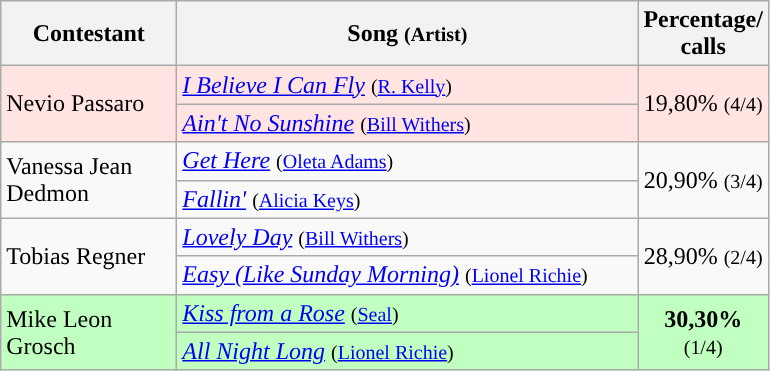<table class="wikitable">
<tr ">
<th style="width:110px;">Contestant</th>
<th style="width:300px;">Song <small>(Artist)</small></th>
<th style="width:28px;">Percentage/<br>calls</th>
</tr>
<tr style="background:#ffe4e1;">
<td style="text-align:left;" rowspan="2">Nevio Passaro</td>
<td align="left"><em><a href='#'>I Believe I Can Fly</a></em> <small>(<a href='#'>R. Kelly</a>)</small></td>
<td style="text-align:center;" rowspan="2">19,80% <small>(4/4)</small></td>
</tr>
<tr style="background:#ffe4e1;">
<td align="left"><em><a href='#'>Ain't No Sunshine</a></em> <small>(<a href='#'>Bill Withers</a>)</small></td>
</tr>
<tr>
<td style="text-align:left;" rowspan="2">Vanessa Jean Dedmon</td>
<td align="left"><em><a href='#'>Get Here</a></em> <small>(<a href='#'>Oleta Adams</a>)</small></td>
<td style="text-align:center;" rowspan="2">20,90% <small>(3/4)</small></td>
</tr>
<tr>
<td align="left"><em><a href='#'>Fallin'</a></em> <small>(<a href='#'>Alicia Keys</a>)</small></td>
</tr>
<tr>
<td style="text-align:left;" rowspan="2">Tobias Regner</td>
<td align="left"><em><a href='#'>Lovely Day</a></em> <small>(<a href='#'>Bill Withers</a>)</small></td>
<td style="text-align:center;" rowspan="2">28,90% <small>(2/4)</small></td>
</tr>
<tr>
<td align="left"><em><a href='#'>Easy (Like Sunday Morning)</a></em> <small>(<a href='#'>Lionel Richie</a>)</small></td>
</tr>
<tr style="background:#c1ffc1;">
<td style="text-align:left;" rowspan="2">Mike Leon Grosch</td>
<td align="left"><em><a href='#'>Kiss from a Rose</a></em> <small>(<a href='#'>Seal</a>)</small></td>
<td style="text-align:center;" rowspan="2"><strong>30,30%</strong> <small>(1/4)</small></td>
</tr>
<tr style="background:#c1ffc1;">
<td align="left"><em><a href='#'>All Night Long</a></em> <small>(<a href='#'>Lionel Richie</a>)</small></td>
</tr>
</table>
